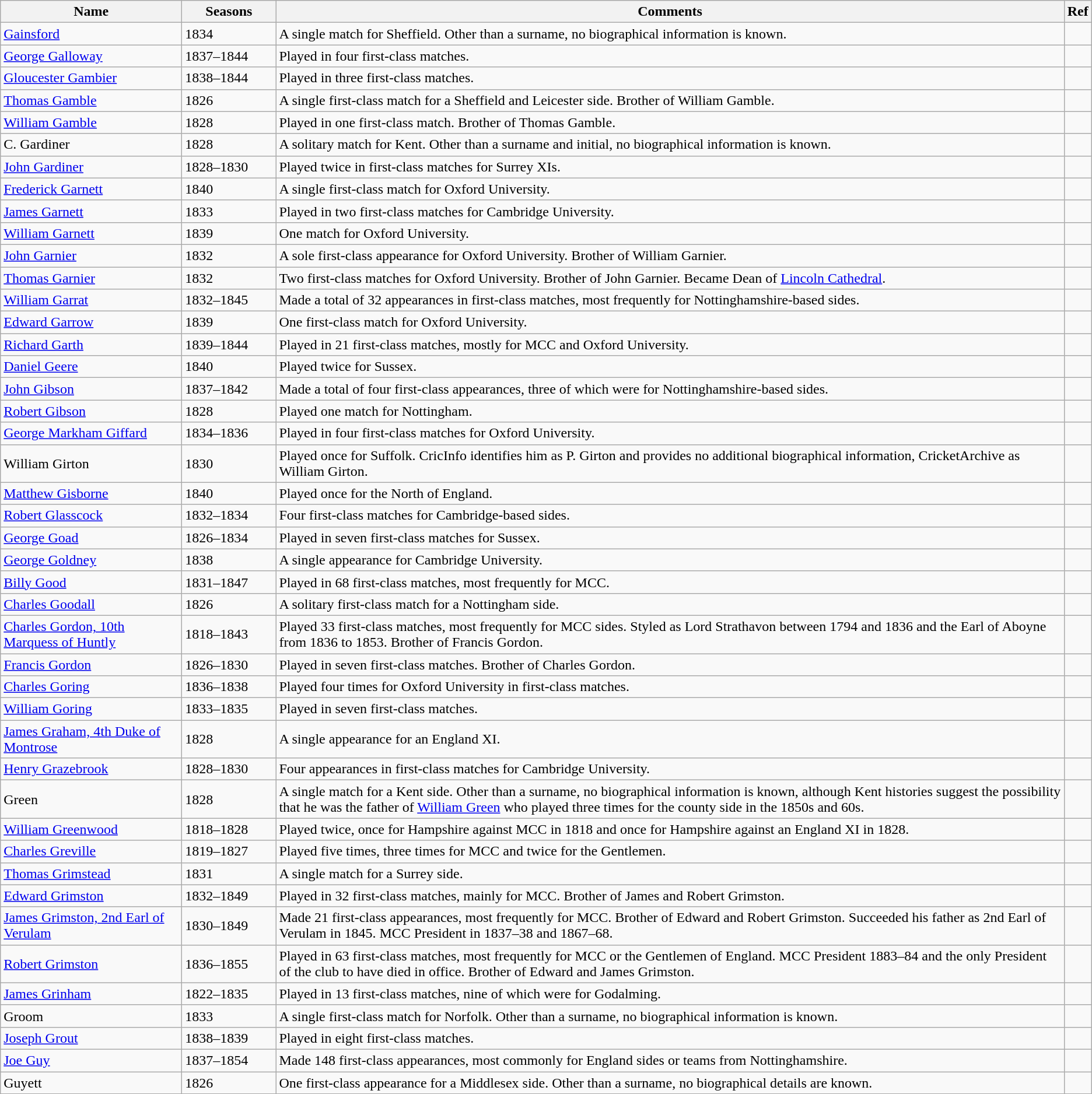<table class="wikitable">
<tr>
<th style="width:200px">Name</th>
<th style="width: 100px">Seasons</th>
<th>Comments</th>
<th>Ref</th>
</tr>
<tr>
<td><a href='#'>Gainsford</a></td>
<td>1834</td>
<td>A single match for Sheffield. Other than a surname, no biographical information is known.</td>
<td></td>
</tr>
<tr>
<td><a href='#'>George Galloway</a></td>
<td>1837–1844</td>
<td>Played in four first-class matches.</td>
<td></td>
</tr>
<tr>
<td><a href='#'>Gloucester Gambier</a></td>
<td>1838–1844</td>
<td>Played in three first-class matches.</td>
<td></td>
</tr>
<tr>
<td><a href='#'>Thomas Gamble</a></td>
<td>1826</td>
<td>A single first-class match for a Sheffield and Leicester side. Brother of William Gamble.</td>
<td></td>
</tr>
<tr>
<td><a href='#'>William Gamble</a></td>
<td>1828</td>
<td>Played in one first-class match. Brother of Thomas Gamble.</td>
<td></td>
</tr>
<tr>
<td>C. Gardiner</td>
<td>1828</td>
<td>A solitary match for Kent. Other than a surname and initial, no biographical information is known.</td>
<td></td>
</tr>
<tr>
<td><a href='#'>John Gardiner</a></td>
<td>1828–1830</td>
<td>Played twice in first-class matches for Surrey XIs.</td>
<td></td>
</tr>
<tr>
<td><a href='#'>Frederick Garnett</a></td>
<td>1840</td>
<td>A single first-class match for Oxford University.</td>
<td></td>
</tr>
<tr>
<td><a href='#'>James Garnett</a></td>
<td>1833</td>
<td>Played in two first-class matches for Cambridge University.</td>
<td></td>
</tr>
<tr>
<td><a href='#'>William Garnett</a></td>
<td>1839</td>
<td>One match for Oxford University.</td>
<td></td>
</tr>
<tr>
<td><a href='#'>John Garnier</a></td>
<td>1832</td>
<td>A sole first-class appearance for Oxford University. Brother of William Garnier.</td>
<td></td>
</tr>
<tr>
<td><a href='#'>Thomas Garnier</a></td>
<td>1832</td>
<td>Two first-class matches for Oxford University. Brother of John Garnier. Became Dean of <a href='#'>Lincoln Cathedral</a>.</td>
<td></td>
</tr>
<tr>
<td><a href='#'>William Garrat</a></td>
<td>1832–1845</td>
<td>Made a total of 32 appearances in first-class matches, most frequently for Nottinghamshire-based sides.</td>
<td></td>
</tr>
<tr>
<td><a href='#'>Edward Garrow</a></td>
<td>1839</td>
<td>One first-class match for Oxford University.</td>
<td></td>
</tr>
<tr>
<td><a href='#'>Richard Garth</a></td>
<td>1839–1844</td>
<td>Played in 21 first-class matches, mostly for MCC and Oxford University.</td>
<td></td>
</tr>
<tr>
<td><a href='#'>Daniel Geere</a></td>
<td>1840</td>
<td>Played twice for Sussex.</td>
<td></td>
</tr>
<tr>
<td><a href='#'>John Gibson</a></td>
<td>1837–1842</td>
<td>Made a total of four first-class appearances, three of which were for Nottinghamshire-based sides.</td>
<td></td>
</tr>
<tr>
<td><a href='#'>Robert Gibson</a></td>
<td>1828</td>
<td>Played one match for Nottingham.</td>
<td></td>
</tr>
<tr>
<td><a href='#'>George Markham Giffard</a></td>
<td>1834–1836</td>
<td>Played in four first-class matches for Oxford University.</td>
<td></td>
</tr>
<tr>
<td>William Girton</td>
<td>1830</td>
<td>Played once for Suffolk. CricInfo identifies him as P. Girton and provides no additional biographical information, CricketArchive as William Girton.</td>
<td></td>
</tr>
<tr>
<td><a href='#'>Matthew Gisborne</a></td>
<td>1840</td>
<td>Played once for the North of England.</td>
<td></td>
</tr>
<tr>
<td><a href='#'>Robert Glasscock</a></td>
<td>1832–1834</td>
<td>Four first-class matches for Cambridge-based sides.</td>
<td></td>
</tr>
<tr>
<td><a href='#'>George Goad</a></td>
<td>1826–1834</td>
<td>Played in seven first-class matches for Sussex.</td>
<td></td>
</tr>
<tr>
<td><a href='#'>George Goldney</a></td>
<td>1838</td>
<td>A single appearance for Cambridge University.</td>
<td></td>
</tr>
<tr>
<td><a href='#'>Billy Good</a></td>
<td>1831–1847</td>
<td>Played in 68 first-class matches, most frequently for MCC.</td>
<td></td>
</tr>
<tr>
<td><a href='#'>Charles Goodall</a></td>
<td>1826</td>
<td>A solitary first-class match for a Nottingham side.</td>
<td></td>
</tr>
<tr>
<td><a href='#'>Charles Gordon, 10th Marquess of Huntly</a></td>
<td>1818–1843</td>
<td>Played 33 first-class matches, most frequently for MCC sides. Styled as Lord Strathavon between 1794 and 1836 and the  Earl of Aboyne from 1836 to 1853. Brother of Francis Gordon.</td>
<td></td>
</tr>
<tr>
<td><a href='#'>Francis Gordon</a></td>
<td>1826–1830</td>
<td>Played in seven first-class matches. Brother of Charles Gordon.</td>
<td></td>
</tr>
<tr>
<td><a href='#'>Charles Goring</a></td>
<td>1836–1838</td>
<td>Played four times for Oxford University in first-class matches.</td>
<td></td>
</tr>
<tr>
<td><a href='#'>William Goring</a></td>
<td>1833–1835</td>
<td>Played in seven first-class matches.</td>
<td></td>
</tr>
<tr>
<td><a href='#'>James Graham, 4th Duke of Montrose</a></td>
<td>1828</td>
<td>A single appearance for an England XI.</td>
<td></td>
</tr>
<tr>
<td><a href='#'>Henry Grazebrook</a></td>
<td>1828–1830</td>
<td>Four appearances in first-class matches for Cambridge University.</td>
<td></td>
</tr>
<tr>
<td>Green</td>
<td>1828</td>
<td>A single match for a Kent side. Other than a surname, no biographical information is known, although Kent histories suggest the possibility that he was the father of <a href='#'>William Green</a> who played three times for the county side in the 1850s and 60s.</td>
<td></td>
</tr>
<tr>
<td><a href='#'>William Greenwood</a></td>
<td>1818–1828</td>
<td>Played twice, once for Hampshire against MCC in 1818 and once for Hampshire against an England XI in 1828.</td>
<td></td>
</tr>
<tr>
<td><a href='#'>Charles Greville</a></td>
<td>1819–1827</td>
<td>Played five times, three times for MCC and twice for the Gentlemen.</td>
<td></td>
</tr>
<tr>
<td><a href='#'>Thomas Grimstead</a></td>
<td>1831</td>
<td>A single match for a Surrey side.</td>
<td></td>
</tr>
<tr>
<td><a href='#'>Edward Grimston</a></td>
<td>1832–1849</td>
<td>Played in 32 first-class matches, mainly for MCC. Brother of James and Robert Grimston.</td>
<td></td>
</tr>
<tr>
<td><a href='#'>James Grimston, 2nd Earl of Verulam</a></td>
<td>1830–1849</td>
<td>Made 21 first-class appearances, most frequently for MCC. Brother of Edward and Robert Grimston. Succeeded his father as 2nd Earl of Verulam in 1845. MCC President in 1837–38 and 1867–68.</td>
<td></td>
</tr>
<tr>
<td><a href='#'>Robert Grimston</a></td>
<td>1836–1855</td>
<td>Played in 63 first-class matches, most frequently for MCC or the Gentlemen of England. MCC President 1883–84 and the only President of the club to have died in office. Brother of Edward and James Grimston.</td>
<td></td>
</tr>
<tr>
<td><a href='#'>James Grinham</a></td>
<td>1822–1835</td>
<td>Played in 13 first-class matches, nine of which were for Godalming.</td>
<td></td>
</tr>
<tr>
<td>Groom</td>
<td>1833</td>
<td>A single first-class match for Norfolk. Other than a surname, no biographical information is known.</td>
<td></td>
</tr>
<tr>
<td><a href='#'>Joseph Grout</a></td>
<td>1838–1839</td>
<td>Played in eight first-class matches.</td>
<td></td>
</tr>
<tr>
<td><a href='#'>Joe Guy</a></td>
<td>1837–1854</td>
<td>Made 148 first-class appearances, most commonly for England sides or teams from Nottinghamshire.</td>
<td></td>
</tr>
<tr>
<td>Guyett</td>
<td>1826</td>
<td>One first-class appearance for a Middlesex side. Other than a surname, no biographical details are known.</td>
<td></td>
</tr>
<tr>
</tr>
</table>
